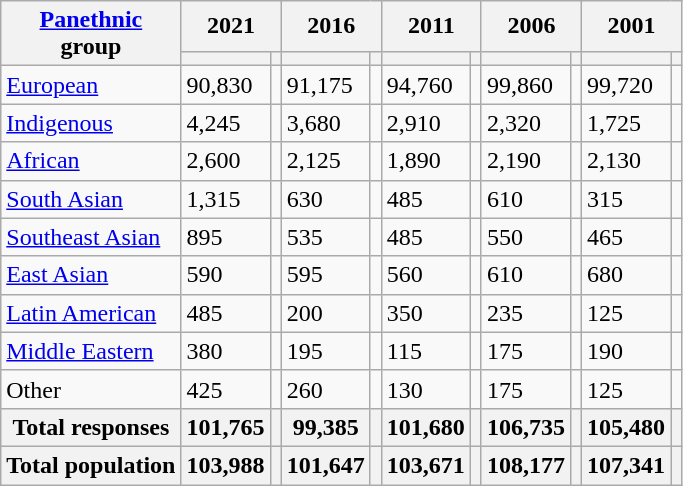<table class="wikitable collapsible sortable">
<tr>
<th rowspan="2"><a href='#'>Panethnic</a><br>group</th>
<th colspan="2">2021</th>
<th colspan="2">2016</th>
<th colspan="2">2011</th>
<th colspan="2">2006</th>
<th colspan="2">2001</th>
</tr>
<tr>
<th><a href='#'></a></th>
<th></th>
<th></th>
<th></th>
<th></th>
<th></th>
<th></th>
<th></th>
<th></th>
<th></th>
</tr>
<tr>
<td><a href='#'>European</a></td>
<td>90,830</td>
<td></td>
<td>91,175</td>
<td></td>
<td>94,760</td>
<td></td>
<td>99,860</td>
<td></td>
<td>99,720</td>
<td></td>
</tr>
<tr>
<td><a href='#'>Indigenous</a></td>
<td>4,245</td>
<td></td>
<td>3,680</td>
<td></td>
<td>2,910</td>
<td></td>
<td>2,320</td>
<td></td>
<td>1,725</td>
<td></td>
</tr>
<tr>
<td><a href='#'>African</a></td>
<td>2,600</td>
<td></td>
<td>2,125</td>
<td></td>
<td>1,890</td>
<td></td>
<td>2,190</td>
<td></td>
<td>2,130</td>
<td></td>
</tr>
<tr>
<td><a href='#'>South Asian</a></td>
<td>1,315</td>
<td></td>
<td>630</td>
<td></td>
<td>485</td>
<td></td>
<td>610</td>
<td></td>
<td>315</td>
<td></td>
</tr>
<tr>
<td><a href='#'>Southeast Asian</a></td>
<td>895</td>
<td></td>
<td>535</td>
<td></td>
<td>485</td>
<td></td>
<td>550</td>
<td></td>
<td>465</td>
<td></td>
</tr>
<tr>
<td><a href='#'>East Asian</a></td>
<td>590</td>
<td></td>
<td>595</td>
<td></td>
<td>560</td>
<td></td>
<td>610</td>
<td></td>
<td>680</td>
<td></td>
</tr>
<tr>
<td><a href='#'>Latin American</a></td>
<td>485</td>
<td></td>
<td>200</td>
<td></td>
<td>350</td>
<td></td>
<td>235</td>
<td></td>
<td>125</td>
<td></td>
</tr>
<tr>
<td><a href='#'>Middle Eastern</a></td>
<td>380</td>
<td></td>
<td>195</td>
<td></td>
<td>115</td>
<td></td>
<td>175</td>
<td></td>
<td>190</td>
<td></td>
</tr>
<tr>
<td>Other</td>
<td>425</td>
<td></td>
<td>260</td>
<td></td>
<td>130</td>
<td></td>
<td>175</td>
<td></td>
<td>125</td>
<td></td>
</tr>
<tr>
<th>Total responses</th>
<th>101,765</th>
<th></th>
<th>99,385</th>
<th></th>
<th>101,680</th>
<th></th>
<th>106,735</th>
<th></th>
<th>105,480</th>
<th></th>
</tr>
<tr>
<th>Total population</th>
<th>103,988</th>
<th></th>
<th>101,647</th>
<th></th>
<th>103,671</th>
<th></th>
<th>108,177</th>
<th></th>
<th>107,341</th>
<th></th>
</tr>
</table>
